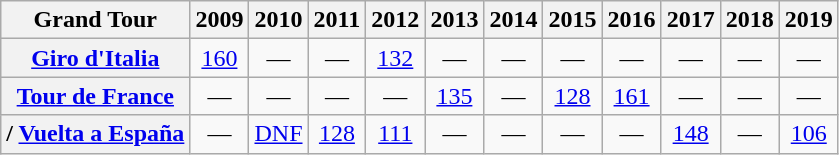<table class="wikitable plainrowheaders">
<tr>
<th>Grand Tour</th>
<th scope="col">2009</th>
<th scope="col">2010</th>
<th scope="col">2011</th>
<th scope="col">2012</th>
<th scope="col">2013</th>
<th scope="col">2014</th>
<th scope="col">2015</th>
<th scope="col">2016</th>
<th scope="col">2017</th>
<th scope="col">2018</th>
<th scope="col">2019</th>
</tr>
<tr style="text-align:center;">
<th scope="row"> <a href='#'>Giro d'Italia</a></th>
<td><a href='#'>160</a></td>
<td>—</td>
<td>—</td>
<td><a href='#'>132</a></td>
<td>—</td>
<td>—</td>
<td>—</td>
<td>—</td>
<td>—</td>
<td>—</td>
<td>—</td>
</tr>
<tr style="text-align:center;">
<th scope="row"> <a href='#'>Tour de France</a></th>
<td>—</td>
<td>—</td>
<td>—</td>
<td>—</td>
<td><a href='#'>135</a></td>
<td>—</td>
<td><a href='#'>128</a></td>
<td><a href='#'>161</a></td>
<td>—</td>
<td>—</td>
<td>—</td>
</tr>
<tr style="text-align:center;">
<th scope="row">/ <a href='#'>Vuelta a España</a></th>
<td>—</td>
<td><a href='#'>DNF</a></td>
<td><a href='#'>128</a></td>
<td><a href='#'>111</a></td>
<td>—</td>
<td>—</td>
<td>—</td>
<td>—</td>
<td><a href='#'>148</a></td>
<td>—</td>
<td><a href='#'>106</a></td>
</tr>
</table>
